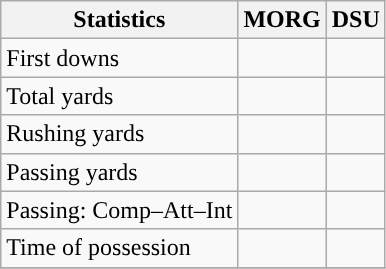<table class="wikitable" style="float: left;">
<tr>
<th>Statistics</th>
<th>MORG</th>
<th>DSU</th>
</tr>
<tr>
<td>First downs</td>
<td></td>
<td></td>
</tr>
<tr>
<td>Total yards</td>
<td></td>
<td></td>
</tr>
<tr>
<td>Rushing yards</td>
<td></td>
<td></td>
</tr>
<tr>
<td>Passing yards</td>
<td></td>
<td></td>
</tr>
<tr>
<td>Passing: Comp–Att–Int</td>
<td></td>
<td></td>
</tr>
<tr>
<td>Time of possession</td>
<td></td>
<td></td>
</tr>
<tr>
</tr>
</table>
